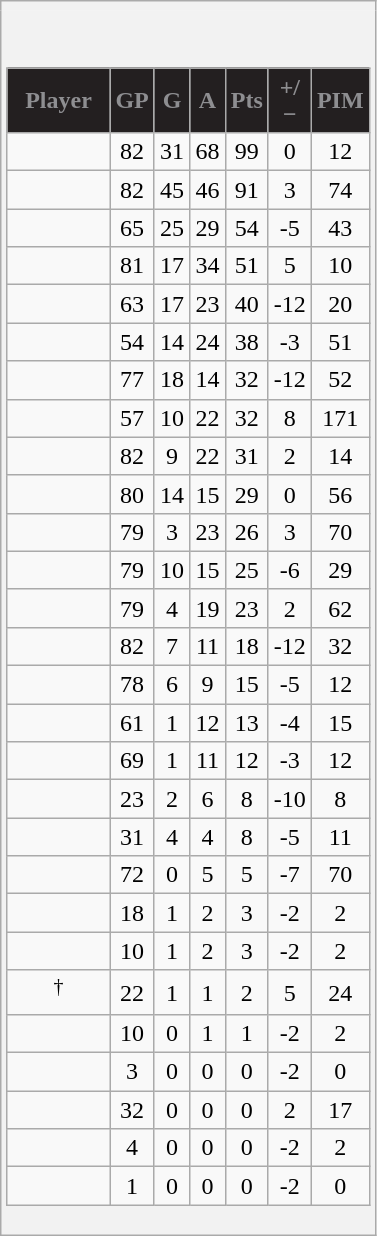<table class="wikitable">
<tr>
<th style="border: 0;"></th>
</tr>
<tr>
<td style="background: #f2f2f2; border: 0; text-align: center;"><br><table class="wikitable sortable" style="width:100%;">
<tr align=center>
<th style="background:#231f20; color:#8e8e91; width:40%;">Player</th>
<th style="background:#231f20; color:#8e8e91; width:10%;">GP</th>
<th style="background:#231f20; color:#8e8e91; width:10%;">G</th>
<th style="background:#231f20; color:#8e8e91; width:10%;">A</th>
<th style="background:#231f20; color:#8e8e91; width:10%;">Pts</th>
<th style="background:#231f20; color:#8e8e91; width:10%;">+/−</th>
<th style="background:#231f20; color:#8e8e91; width:10%;">PIM</th>
</tr>
<tr align=center>
<td></td>
<td>82</td>
<td>31</td>
<td>68</td>
<td>99</td>
<td>0</td>
<td>12</td>
</tr>
<tr align=center>
<td></td>
<td>82</td>
<td>45</td>
<td>46</td>
<td>91</td>
<td>3</td>
<td>74</td>
</tr>
<tr align=center>
<td></td>
<td>65</td>
<td>25</td>
<td>29</td>
<td>54</td>
<td>-5</td>
<td>43</td>
</tr>
<tr align=center>
<td></td>
<td>81</td>
<td>17</td>
<td>34</td>
<td>51</td>
<td>5</td>
<td>10</td>
</tr>
<tr align=center>
<td></td>
<td>63</td>
<td>17</td>
<td>23</td>
<td>40</td>
<td>-12</td>
<td>20</td>
</tr>
<tr align=center>
<td></td>
<td>54</td>
<td>14</td>
<td>24</td>
<td>38</td>
<td>-3</td>
<td>51</td>
</tr>
<tr align=center>
<td></td>
<td>77</td>
<td>18</td>
<td>14</td>
<td>32</td>
<td>-12</td>
<td>52</td>
</tr>
<tr align=center>
<td></td>
<td>57</td>
<td>10</td>
<td>22</td>
<td>32</td>
<td>8</td>
<td>171</td>
</tr>
<tr align=center>
<td></td>
<td>82</td>
<td>9</td>
<td>22</td>
<td>31</td>
<td>2</td>
<td>14</td>
</tr>
<tr align=center>
<td></td>
<td>80</td>
<td>14</td>
<td>15</td>
<td>29</td>
<td>0</td>
<td>56</td>
</tr>
<tr align=center>
<td></td>
<td>79</td>
<td>3</td>
<td>23</td>
<td>26</td>
<td>3</td>
<td>70</td>
</tr>
<tr align=center>
<td></td>
<td>79</td>
<td>10</td>
<td>15</td>
<td>25</td>
<td>-6</td>
<td>29</td>
</tr>
<tr align=center>
<td></td>
<td>79</td>
<td>4</td>
<td>19</td>
<td>23</td>
<td>2</td>
<td>62</td>
</tr>
<tr align=center>
<td></td>
<td>82</td>
<td>7</td>
<td>11</td>
<td>18</td>
<td>-12</td>
<td>32</td>
</tr>
<tr align=center>
<td></td>
<td>78</td>
<td>6</td>
<td>9</td>
<td>15</td>
<td>-5</td>
<td>12</td>
</tr>
<tr align=center>
<td></td>
<td>61</td>
<td>1</td>
<td>12</td>
<td>13</td>
<td>-4</td>
<td>15</td>
</tr>
<tr align=center>
<td></td>
<td>69</td>
<td>1</td>
<td>11</td>
<td>12</td>
<td>-3</td>
<td>12</td>
</tr>
<tr align=center>
<td></td>
<td>23</td>
<td>2</td>
<td>6</td>
<td>8</td>
<td>-10</td>
<td>8</td>
</tr>
<tr align=center>
<td></td>
<td>31</td>
<td>4</td>
<td>4</td>
<td>8</td>
<td>-5</td>
<td>11</td>
</tr>
<tr align=center>
<td></td>
<td>72</td>
<td>0</td>
<td>5</td>
<td>5</td>
<td>-7</td>
<td>70</td>
</tr>
<tr align=center>
<td></td>
<td>18</td>
<td>1</td>
<td>2</td>
<td>3</td>
<td>-2</td>
<td>2</td>
</tr>
<tr align=center>
<td></td>
<td>10</td>
<td>1</td>
<td>2</td>
<td>3</td>
<td>-2</td>
<td>2</td>
</tr>
<tr align=center>
<td><sup>†</sup></td>
<td>22</td>
<td>1</td>
<td>1</td>
<td>2</td>
<td>5</td>
<td>24</td>
</tr>
<tr align=center>
<td></td>
<td>10</td>
<td>0</td>
<td>1</td>
<td>1</td>
<td>-2</td>
<td>2</td>
</tr>
<tr align=center>
<td></td>
<td>3</td>
<td>0</td>
<td>0</td>
<td>0</td>
<td>-2</td>
<td>0</td>
</tr>
<tr align=center>
<td></td>
<td>32</td>
<td>0</td>
<td>0</td>
<td>0</td>
<td>2</td>
<td>17</td>
</tr>
<tr align=center>
<td></td>
<td>4</td>
<td>0</td>
<td>0</td>
<td>0</td>
<td>-2</td>
<td>2</td>
</tr>
<tr align=center>
<td></td>
<td>1</td>
<td>0</td>
<td>0</td>
<td>0</td>
<td>-2</td>
<td>0</td>
</tr>
</table>
</td>
</tr>
</table>
